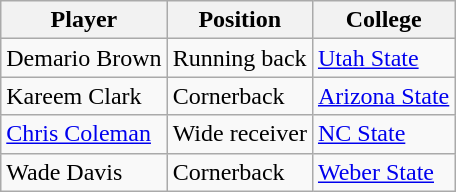<table class="wikitable">
<tr>
<th>Player</th>
<th>Position</th>
<th>College</th>
</tr>
<tr>
<td>Demario Brown</td>
<td>Running back</td>
<td><a href='#'>Utah State</a></td>
</tr>
<tr>
<td>Kareem Clark</td>
<td>Cornerback</td>
<td><a href='#'>Arizona State</a></td>
</tr>
<tr>
<td><a href='#'>Chris Coleman</a></td>
<td>Wide receiver</td>
<td><a href='#'>NC State</a></td>
</tr>
<tr>
<td>Wade Davis</td>
<td>Cornerback</td>
<td><a href='#'>Weber State</a></td>
</tr>
</table>
